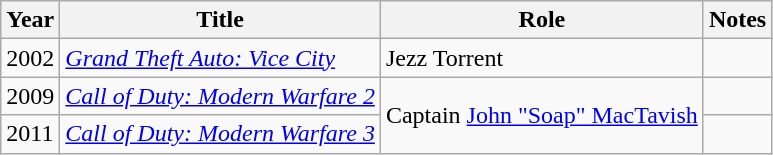<table class="wikitable sortable">
<tr>
<th>Year</th>
<th>Title</th>
<th>Role</th>
<th>Notes</th>
</tr>
<tr>
<td>2002</td>
<td><em><a href='#'>Grand Theft Auto: Vice City</a></em></td>
<td>Jezz Torrent</td>
<td></td>
</tr>
<tr>
<td>2009</td>
<td><em><a href='#'>Call of Duty: Modern Warfare 2</a></em></td>
<td rowspan=2>Captain <a href='#'>John "Soap" MacTavish</a></td>
<td></td>
</tr>
<tr>
<td>2011</td>
<td><em><a href='#'>Call of Duty: Modern Warfare 3</a></em></td>
<td></td>
</tr>
</table>
